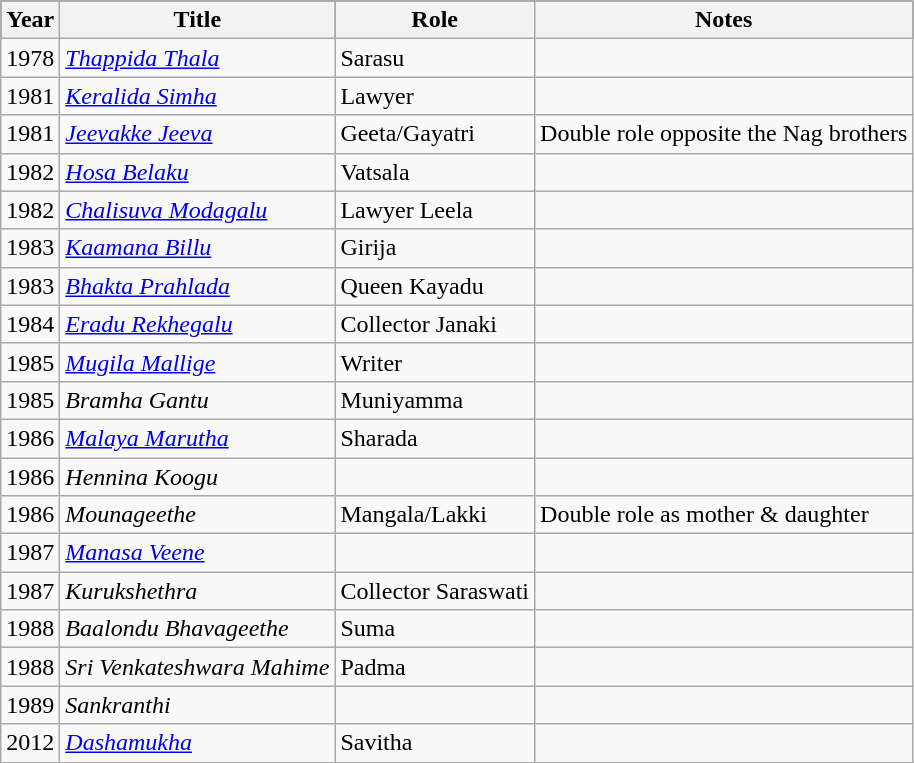<table class="wikitable sortable">
<tr style="background:#000;">
<th>Year</th>
<th>Title</th>
<th>Role</th>
<th>Notes</th>
</tr>
<tr>
<td>1978</td>
<td><em><a href='#'>Thappida Thala</a></em></td>
<td>Sarasu</td>
<td></td>
</tr>
<tr>
<td>1981</td>
<td><em><a href='#'>Keralida Simha</a></em></td>
<td>Lawyer</td>
<td></td>
</tr>
<tr>
<td>1981</td>
<td><em><a href='#'>Jeevakke Jeeva</a></em></td>
<td>Geeta/Gayatri</td>
<td>Double role opposite the Nag brothers</td>
</tr>
<tr>
<td>1982</td>
<td><em><a href='#'>Hosa Belaku</a></em></td>
<td>Vatsala</td>
<td></td>
</tr>
<tr>
<td>1982</td>
<td><em><a href='#'>Chalisuva Modagalu</a></em></td>
<td>Lawyer Leela</td>
<td></td>
</tr>
<tr>
<td>1983</td>
<td><em><a href='#'>Kaamana Billu</a></em></td>
<td>Girija</td>
<td></td>
</tr>
<tr>
<td>1983</td>
<td><em><a href='#'>Bhakta Prahlada</a></em></td>
<td>Queen Kayadu</td>
<td></td>
</tr>
<tr>
<td>1984</td>
<td><em><a href='#'>Eradu Rekhegalu</a></em></td>
<td>Collector Janaki</td>
<td></td>
</tr>
<tr>
<td>1985</td>
<td><em><a href='#'>Mugila Mallige</a></em></td>
<td>Writer</td>
<td></td>
</tr>
<tr>
<td>1985</td>
<td><em>Bramha Gantu</em></td>
<td>Muniyamma</td>
<td></td>
</tr>
<tr>
<td>1986</td>
<td><em><a href='#'>Malaya Marutha</a></em></td>
<td>Sharada</td>
<td></td>
</tr>
<tr>
<td>1986</td>
<td><em>Hennina Koogu</em></td>
<td></td>
<td></td>
</tr>
<tr>
<td>1986</td>
<td><em>Mounageethe</em></td>
<td>Mangala/Lakki</td>
<td>Double role as mother & daughter</td>
</tr>
<tr>
<td>1987</td>
<td><em><a href='#'>Manasa Veene</a></em></td>
<td></td>
<td></td>
</tr>
<tr>
<td>1987</td>
<td><em>Kurukshethra</em></td>
<td>Collector Saraswati</td>
<td></td>
</tr>
<tr>
<td>1988</td>
<td><em>Baalondu Bhavageethe</em></td>
<td>Suma</td>
<td></td>
</tr>
<tr>
<td>1988</td>
<td><em>Sri Venkateshwara Mahime</em></td>
<td>Padma</td>
<td></td>
</tr>
<tr>
<td>1989</td>
<td><em>Sankranthi</em></td>
<td></td>
<td></td>
</tr>
<tr>
<td>2012</td>
<td><em><a href='#'>Dashamukha</a></em></td>
<td>Savitha</td>
<td></td>
</tr>
<tr>
</tr>
</table>
